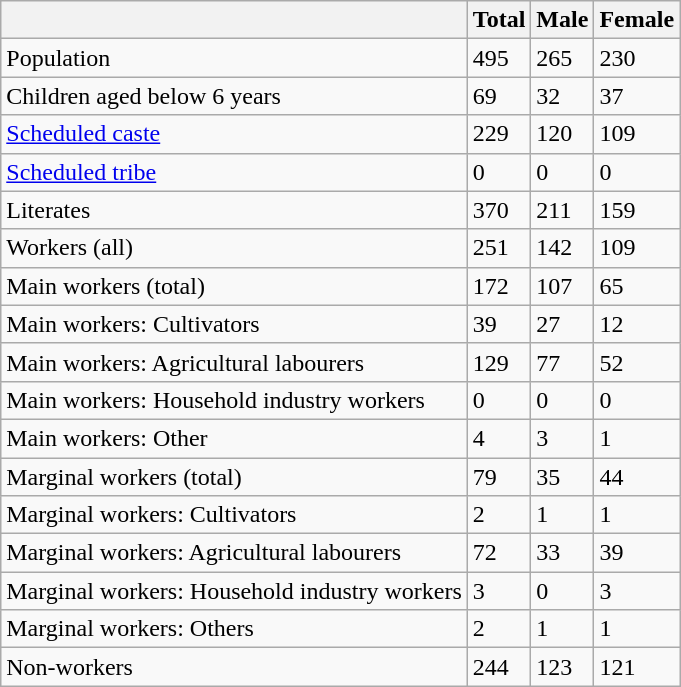<table class="wikitable sortable">
<tr>
<th></th>
<th>Total</th>
<th>Male</th>
<th>Female</th>
</tr>
<tr>
<td>Population</td>
<td>495</td>
<td>265</td>
<td>230</td>
</tr>
<tr>
<td>Children aged below 6 years</td>
<td>69</td>
<td>32</td>
<td>37</td>
</tr>
<tr>
<td><a href='#'>Scheduled caste</a></td>
<td>229</td>
<td>120</td>
<td>109</td>
</tr>
<tr>
<td><a href='#'>Scheduled tribe</a></td>
<td>0</td>
<td>0</td>
<td>0</td>
</tr>
<tr>
<td>Literates</td>
<td>370</td>
<td>211</td>
<td>159</td>
</tr>
<tr>
<td>Workers (all)</td>
<td>251</td>
<td>142</td>
<td>109</td>
</tr>
<tr>
<td>Main workers (total)</td>
<td>172</td>
<td>107</td>
<td>65</td>
</tr>
<tr>
<td>Main workers: Cultivators</td>
<td>39</td>
<td>27</td>
<td>12</td>
</tr>
<tr>
<td>Main workers: Agricultural labourers</td>
<td>129</td>
<td>77</td>
<td>52</td>
</tr>
<tr>
<td>Main workers: Household industry workers</td>
<td>0</td>
<td>0</td>
<td>0</td>
</tr>
<tr>
<td>Main workers: Other</td>
<td>4</td>
<td>3</td>
<td>1</td>
</tr>
<tr>
<td>Marginal workers (total)</td>
<td>79</td>
<td>35</td>
<td>44</td>
</tr>
<tr>
<td>Marginal workers: Cultivators</td>
<td>2</td>
<td>1</td>
<td>1</td>
</tr>
<tr>
<td>Marginal workers: Agricultural labourers</td>
<td>72</td>
<td>33</td>
<td>39</td>
</tr>
<tr>
<td>Marginal workers: Household industry workers</td>
<td>3</td>
<td>0</td>
<td>3</td>
</tr>
<tr>
<td>Marginal workers: Others</td>
<td>2</td>
<td>1</td>
<td>1</td>
</tr>
<tr>
<td>Non-workers</td>
<td>244</td>
<td>123</td>
<td>121</td>
</tr>
</table>
